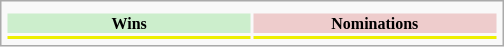<table class="infobox" style="width: 30em; text-align: left; font-size: 70%; vertical-align: middle;">
<tr>
<td colspan="2" style="text-align:center;"></td>
</tr>
<tr align="center">
<th style="background:#cceecc; font-size:8pt;" width="60px">Wins</th>
<th style="background:#eecccc; font-size:8pt;" width="60px">Nominations</th>
</tr>
<tr bgcolor=#eeeeff; align="center">
<td></td>
<td></td>
</tr>
</table>
